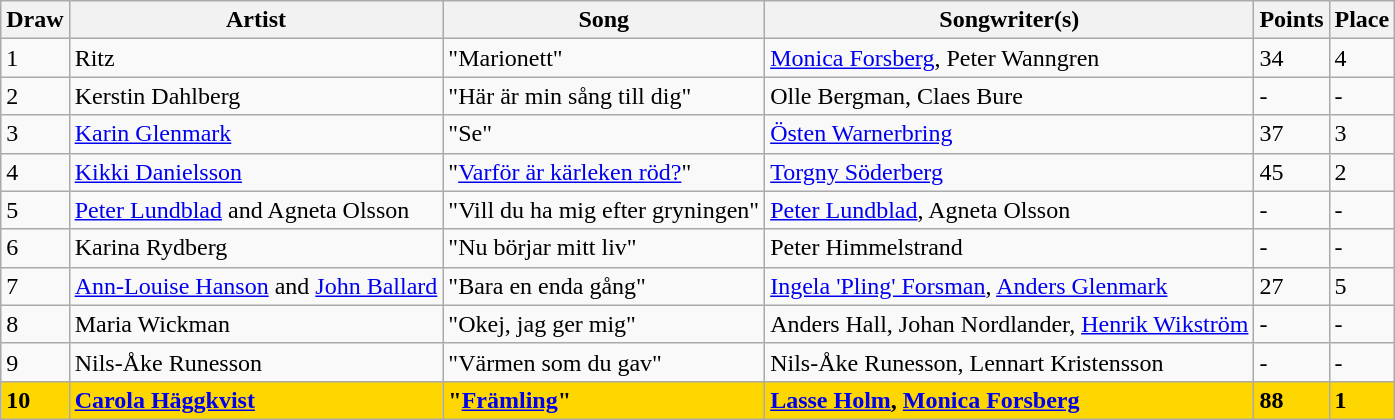<table class="sortable wikitable">
<tr>
<th>Draw</th>
<th>Artist</th>
<th>Song</th>
<th>Songwriter(s)</th>
<th>Points</th>
<th>Place</th>
</tr>
<tr --->
<td>1</td>
<td>Ritz</td>
<td>"Marionett"</td>
<td><a href='#'>Monica Forsberg</a>, Peter Wanngren</td>
<td>34</td>
<td>4</td>
</tr>
<tr --->
<td>2</td>
<td>Kerstin Dahlberg</td>
<td>"Här är min sång till dig"</td>
<td>Olle Bergman, Claes Bure</td>
<td>-</td>
<td>-</td>
</tr>
<tr --->
<td>3</td>
<td><a href='#'>Karin Glenmark</a></td>
<td>"Se"</td>
<td><a href='#'>Östen Warnerbring</a></td>
<td>37</td>
<td>3</td>
</tr>
<tr --->
<td>4</td>
<td><a href='#'>Kikki Danielsson</a></td>
<td>"<a href='#'>Varför är kärleken röd?</a>"</td>
<td><a href='#'>Torgny Söderberg</a></td>
<td>45</td>
<td>2</td>
</tr>
<tr --->
<td>5</td>
<td><a href='#'>Peter Lundblad</a> and Agneta Olsson</td>
<td>"Vill du ha mig efter gryningen"</td>
<td><a href='#'>Peter Lundblad</a>, Agneta Olsson</td>
<td>-</td>
<td>-</td>
</tr>
<tr --->
<td>6</td>
<td>Karina Rydberg</td>
<td>"Nu börjar mitt liv"</td>
<td>Peter Himmelstrand</td>
<td>-</td>
<td>-</td>
</tr>
<tr --->
<td>7</td>
<td><a href='#'>Ann-Louise Hanson</a> and <a href='#'>John Ballard</a></td>
<td>"Bara en enda gång"</td>
<td><a href='#'>Ingela 'Pling' Forsman</a>, <a href='#'>Anders Glenmark</a></td>
<td>27</td>
<td>5</td>
</tr>
<tr --->
<td>8</td>
<td>Maria Wickman</td>
<td>"Okej, jag ger mig"</td>
<td>Anders Hall, Johan Nordlander, <a href='#'>Henrik Wikström</a></td>
<td>-</td>
<td>-</td>
</tr>
<tr --->
<td>9</td>
<td>Nils-Åke Runesson</td>
<td>"Värmen som du gav"</td>
<td>Nils-Åke Runesson, Lennart Kristensson</td>
<td>-</td>
<td>-</td>
</tr>
<tr style="font-weight:bold;background:gold;">
<td>10</td>
<td><a href='#'>Carola Häggkvist</a></td>
<td>"<a href='#'>Främling</a>"</td>
<td><a href='#'>Lasse Holm</a>, <a href='#'>Monica Forsberg</a></td>
<td>88</td>
<td>1</td>
</tr>
</table>
